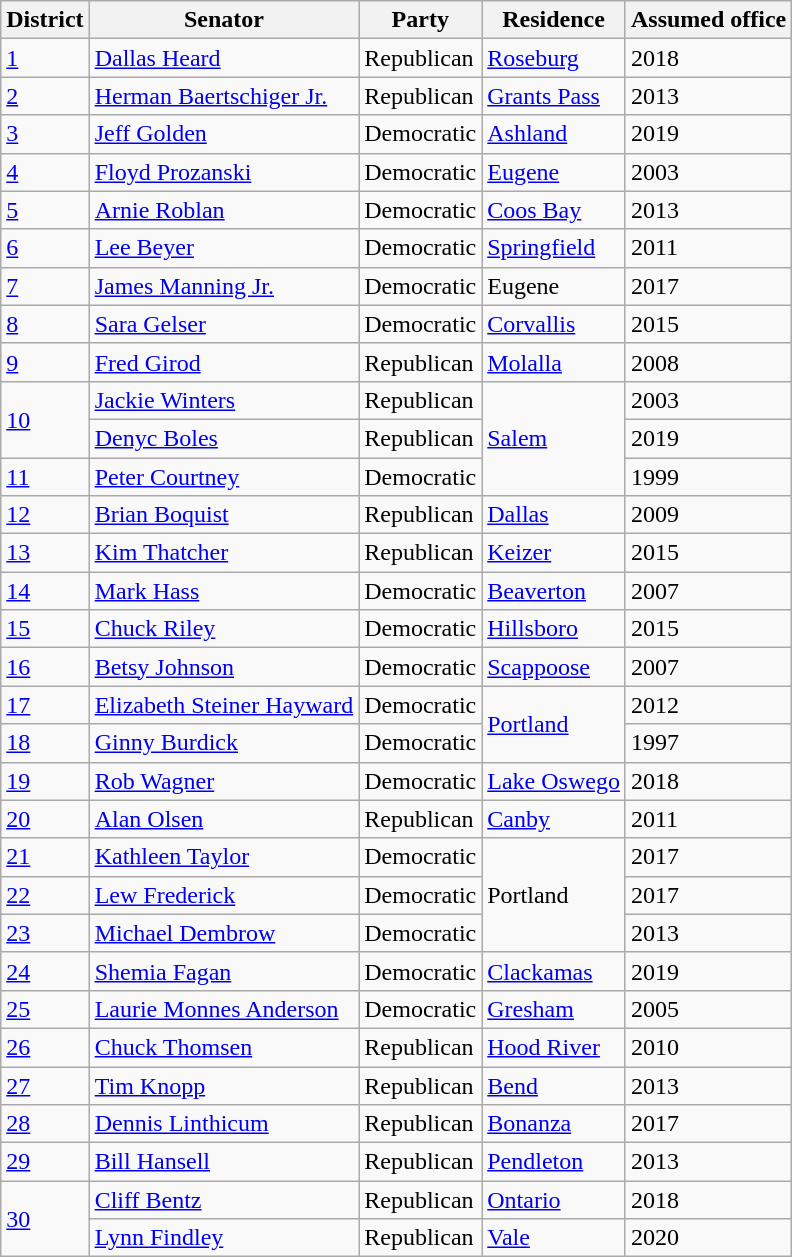<table class="wikitable">
<tr>
<th>District</th>
<th>Senator</th>
<th>Party</th>
<th>Residence</th>
<th>Assumed office</th>
</tr>
<tr>
<td><a href='#'>1</a></td>
<td><a href='#'>Dallas Heard</a></td>
<td>Republican</td>
<td><a href='#'>Roseburg</a></td>
<td>2018</td>
</tr>
<tr>
<td><a href='#'>2</a></td>
<td><a href='#'>Herman Baertschiger Jr.</a></td>
<td>Republican</td>
<td><a href='#'>Grants Pass</a></td>
<td>2013</td>
</tr>
<tr>
<td><a href='#'>3</a></td>
<td><a href='#'>Jeff Golden</a></td>
<td>Democratic</td>
<td><a href='#'>Ashland</a></td>
<td>2019</td>
</tr>
<tr>
<td><a href='#'>4</a></td>
<td><a href='#'>Floyd Prozanski</a></td>
<td>Democratic</td>
<td><a href='#'>Eugene</a></td>
<td>2003</td>
</tr>
<tr>
<td><a href='#'>5</a></td>
<td><a href='#'>Arnie Roblan</a></td>
<td>Democratic</td>
<td><a href='#'>Coos Bay</a></td>
<td>2013</td>
</tr>
<tr>
<td><a href='#'>6</a></td>
<td><a href='#'>Lee Beyer</a></td>
<td>Democratic</td>
<td><a href='#'>Springfield</a></td>
<td>2011</td>
</tr>
<tr>
<td><a href='#'>7</a></td>
<td><a href='#'>James Manning Jr.</a></td>
<td>Democratic</td>
<td>Eugene</td>
<td>2017</td>
</tr>
<tr>
<td><a href='#'>8</a></td>
<td><a href='#'>Sara Gelser</a></td>
<td>Democratic</td>
<td><a href='#'>Corvallis</a></td>
<td>2015</td>
</tr>
<tr>
<td><a href='#'>9</a></td>
<td><a href='#'>Fred Girod</a></td>
<td>Republican</td>
<td><a href='#'>Molalla</a></td>
<td>2008</td>
</tr>
<tr>
<td rowspan="2"><a href='#'>10</a></td>
<td><a href='#'>Jackie Winters</a></td>
<td>Republican</td>
<td rowspan="3"><a href='#'>Salem</a></td>
<td>2003</td>
</tr>
<tr>
<td><a href='#'>Denyc Boles</a></td>
<td>Republican</td>
<td>2019</td>
</tr>
<tr>
<td><a href='#'>11</a></td>
<td><a href='#'>Peter Courtney</a></td>
<td>Democratic</td>
<td>1999</td>
</tr>
<tr>
<td><a href='#'>12</a></td>
<td><a href='#'>Brian Boquist</a></td>
<td>Republican</td>
<td><a href='#'>Dallas</a></td>
<td>2009</td>
</tr>
<tr>
<td><a href='#'>13</a></td>
<td><a href='#'>Kim Thatcher</a></td>
<td>Republican</td>
<td><a href='#'>Keizer</a></td>
<td>2015</td>
</tr>
<tr>
<td><a href='#'>14</a></td>
<td><a href='#'>Mark Hass</a></td>
<td>Democratic</td>
<td><a href='#'>Beaverton</a></td>
<td>2007</td>
</tr>
<tr>
<td><a href='#'>15</a></td>
<td><a href='#'>Chuck Riley</a></td>
<td>Democratic</td>
<td><a href='#'>Hillsboro</a></td>
<td>2015</td>
</tr>
<tr>
<td><a href='#'>16</a></td>
<td><a href='#'>Betsy Johnson</a></td>
<td>Democratic</td>
<td><a href='#'>Scappoose</a></td>
<td>2007</td>
</tr>
<tr>
<td><a href='#'>17</a></td>
<td><a href='#'>Elizabeth Steiner Hayward</a></td>
<td>Democratic</td>
<td rowspan="2"><a href='#'>Portland</a></td>
<td>2012</td>
</tr>
<tr>
<td><a href='#'>18</a></td>
<td><a href='#'>Ginny Burdick</a></td>
<td>Democratic</td>
<td>1997</td>
</tr>
<tr>
<td><a href='#'>19</a></td>
<td><a href='#'>Rob Wagner</a></td>
<td>Democratic</td>
<td><a href='#'>Lake Oswego</a></td>
<td>2018</td>
</tr>
<tr>
<td><a href='#'>20</a></td>
<td><a href='#'>Alan Olsen</a></td>
<td>Republican</td>
<td><a href='#'>Canby</a></td>
<td>2011</td>
</tr>
<tr>
<td><a href='#'>21</a></td>
<td><a href='#'>Kathleen Taylor</a></td>
<td>Democratic</td>
<td rowspan="3">Portland</td>
<td>2017</td>
</tr>
<tr>
<td><a href='#'>22</a></td>
<td><a href='#'>Lew Frederick</a></td>
<td>Democratic</td>
<td>2017</td>
</tr>
<tr>
<td><a href='#'>23</a></td>
<td><a href='#'>Michael Dembrow</a></td>
<td>Democratic</td>
<td>2013</td>
</tr>
<tr>
<td><a href='#'>24</a></td>
<td><a href='#'>Shemia Fagan</a></td>
<td>Democratic</td>
<td><a href='#'>Clackamas</a></td>
<td>2019</td>
</tr>
<tr>
<td><a href='#'>25</a></td>
<td><a href='#'>Laurie Monnes Anderson</a></td>
<td>Democratic</td>
<td><a href='#'>Gresham</a></td>
<td>2005</td>
</tr>
<tr>
<td><a href='#'>26</a></td>
<td><a href='#'>Chuck Thomsen</a></td>
<td>Republican</td>
<td><a href='#'>Hood River</a></td>
<td>2010</td>
</tr>
<tr>
<td><a href='#'>27</a></td>
<td><a href='#'>Tim Knopp</a></td>
<td>Republican</td>
<td><a href='#'>Bend</a></td>
<td>2013</td>
</tr>
<tr>
<td><a href='#'>28</a></td>
<td><a href='#'>Dennis Linthicum</a></td>
<td>Republican</td>
<td><a href='#'>Bonanza</a></td>
<td>2017</td>
</tr>
<tr>
<td><a href='#'>29</a></td>
<td><a href='#'>Bill Hansell</a></td>
<td>Republican</td>
<td><a href='#'>Pendleton</a></td>
<td>2013</td>
</tr>
<tr>
<td rowspan="2"><a href='#'>30</a></td>
<td><a href='#'>Cliff Bentz</a></td>
<td>Republican</td>
<td><a href='#'>Ontario</a></td>
<td>2018</td>
</tr>
<tr>
<td><a href='#'>Lynn Findley</a></td>
<td>Republican</td>
<td><a href='#'>Vale</a></td>
<td>2020</td>
</tr>
</table>
